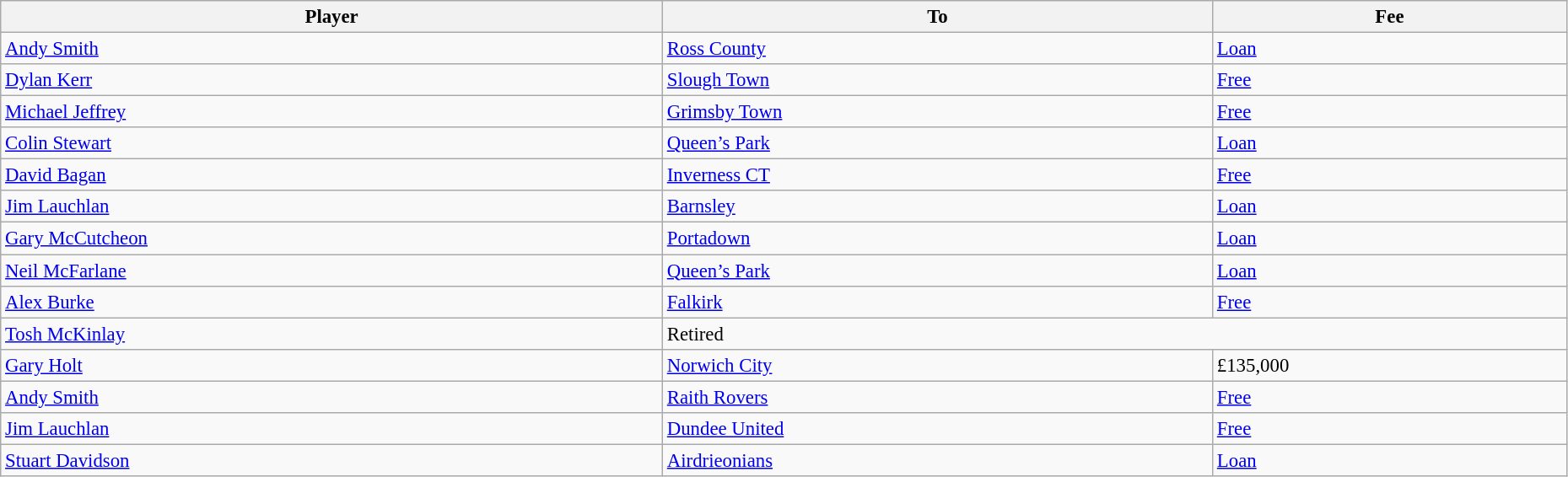<table class="wikitable" style="text-align:center; font-size:95%;width:98%; text-align:left">
<tr>
<th>Player</th>
<th>To</th>
<th>Fee</th>
</tr>
<tr>
<td> <a href='#'>Andy Smith</a></td>
<td> <a href='#'>Ross County</a></td>
<td><a href='#'>Loan</a></td>
</tr>
<tr>
<td> <a href='#'>Dylan Kerr</a></td>
<td> <a href='#'>Slough Town</a></td>
<td><a href='#'>Free</a></td>
</tr>
<tr>
<td> <a href='#'>Michael Jeffrey</a></td>
<td> <a href='#'>Grimsby Town</a></td>
<td><a href='#'>Free</a></td>
</tr>
<tr>
<td> <a href='#'>Colin Stewart</a></td>
<td> <a href='#'>Queen’s Park</a></td>
<td><a href='#'>Loan</a></td>
</tr>
<tr>
<td> <a href='#'>David Bagan</a></td>
<td> <a href='#'>Inverness CT</a></td>
<td><a href='#'>Free</a></td>
</tr>
<tr>
<td> <a href='#'>Jim Lauchlan</a></td>
<td> <a href='#'>Barnsley</a></td>
<td><a href='#'>Loan</a></td>
</tr>
<tr>
<td> <a href='#'>Gary McCutcheon</a></td>
<td> <a href='#'>Portadown</a></td>
<td><a href='#'>Loan</a></td>
</tr>
<tr>
<td> <a href='#'>Neil McFarlane</a></td>
<td> <a href='#'>Queen’s Park</a></td>
<td><a href='#'>Loan</a></td>
</tr>
<tr>
<td> <a href='#'>Alex Burke</a></td>
<td> <a href='#'>Falkirk</a></td>
<td><a href='#'>Free</a></td>
</tr>
<tr>
<td> <a href='#'>Tosh McKinlay</a></td>
<td colspan=2>Retired</td>
</tr>
<tr>
<td> <a href='#'>Gary Holt</a></td>
<td> <a href='#'>Norwich City</a></td>
<td>£135,000</td>
</tr>
<tr>
<td> <a href='#'>Andy Smith</a></td>
<td> <a href='#'>Raith Rovers</a></td>
<td><a href='#'>Free</a></td>
</tr>
<tr>
<td> <a href='#'>Jim Lauchlan</a></td>
<td> <a href='#'>Dundee United</a></td>
<td><a href='#'>Free</a></td>
</tr>
<tr>
<td> <a href='#'>Stuart Davidson</a></td>
<td> <a href='#'>Airdrieonians</a></td>
<td><a href='#'>Loan</a></td>
</tr>
</table>
